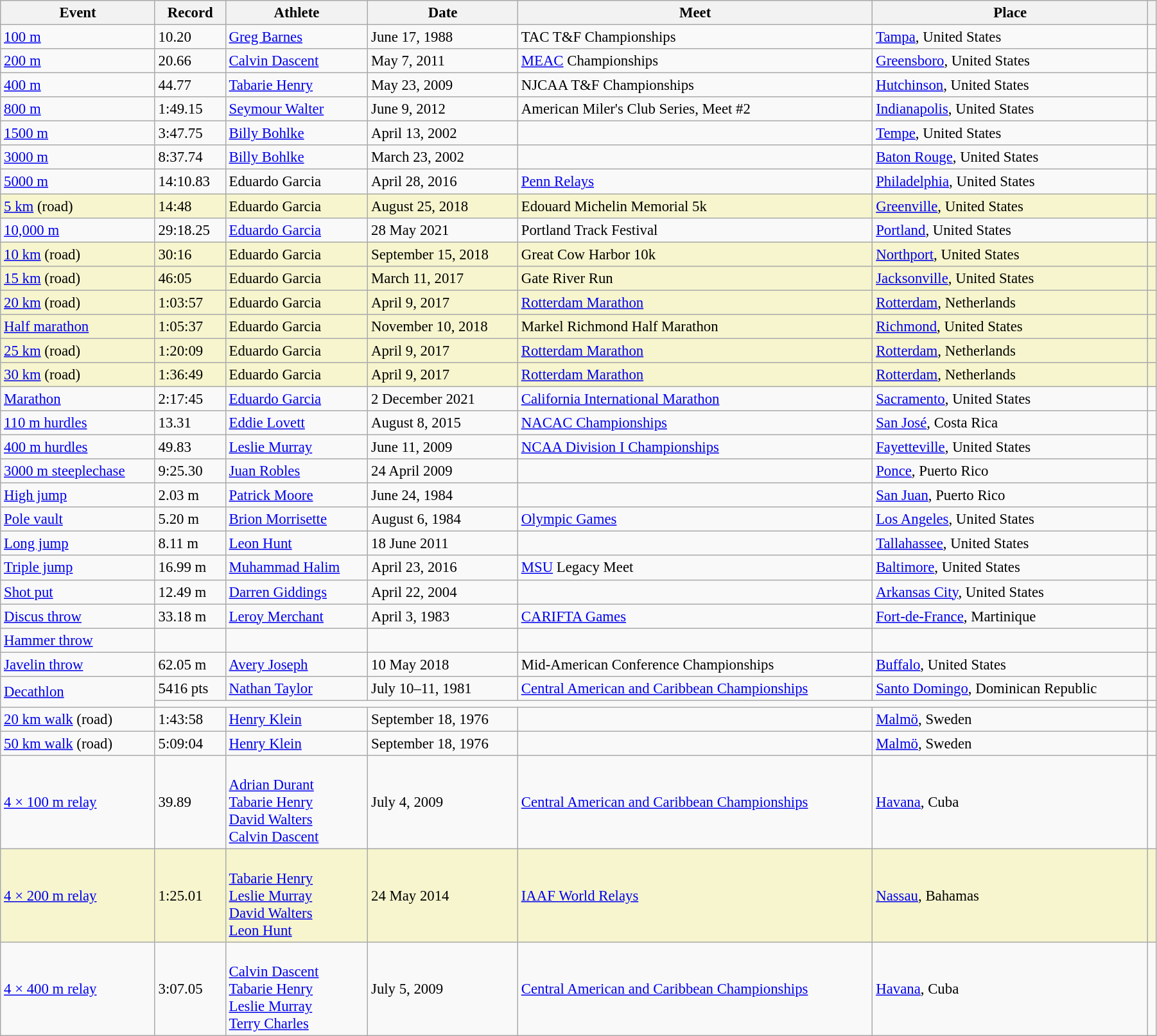<table class="wikitable" style="font-size:95%; width: 95%;">
<tr>
<th>Event</th>
<th>Record</th>
<th>Athlete</th>
<th>Date</th>
<th>Meet</th>
<th>Place</th>
<th></th>
</tr>
<tr>
<td><a href='#'>100 m</a></td>
<td>10.20 </td>
<td><a href='#'>Greg Barnes</a></td>
<td>June 17, 1988</td>
<td>TAC T&F Championships</td>
<td><a href='#'>Tampa</a>, United States</td>
<td></td>
</tr>
<tr>
<td><a href='#'>200 m</a></td>
<td>20.66 </td>
<td><a href='#'>Calvin Dascent</a></td>
<td>May 7, 2011</td>
<td><a href='#'>MEAC</a> Championships</td>
<td><a href='#'>Greensboro</a>, United States</td>
<td></td>
</tr>
<tr>
<td><a href='#'>400 m</a></td>
<td>44.77</td>
<td><a href='#'>Tabarie Henry</a></td>
<td>May 23, 2009</td>
<td>NJCAA T&F Championships</td>
<td><a href='#'>Hutchinson</a>, United States</td>
<td></td>
</tr>
<tr>
<td><a href='#'>800 m</a></td>
<td>1:49.15</td>
<td><a href='#'>Seymour Walter</a></td>
<td>June 9, 2012</td>
<td>American Miler's Club Series, Meet #2</td>
<td><a href='#'>Indianapolis</a>, United States</td>
<td></td>
</tr>
<tr>
<td><a href='#'>1500 m</a></td>
<td>3:47.75</td>
<td><a href='#'>Billy Bohlke</a></td>
<td>April 13, 2002</td>
<td></td>
<td><a href='#'>Tempe</a>, United States</td>
<td></td>
</tr>
<tr>
<td><a href='#'>3000 m</a></td>
<td>8:37.74</td>
<td><a href='#'>Billy Bohlke</a></td>
<td>March 23, 2002</td>
<td></td>
<td><a href='#'>Baton Rouge</a>, United States</td>
<td></td>
</tr>
<tr>
<td><a href='#'>5000 m</a></td>
<td>14:10.83</td>
<td>Eduardo Garcia</td>
<td>April 28, 2016</td>
<td><a href='#'>Penn Relays</a></td>
<td><a href='#'>Philadelphia</a>, United States</td>
<td></td>
</tr>
<tr style="background:#f6F5CE;">
<td><a href='#'>5 km</a> (road)</td>
<td>14:48</td>
<td>Eduardo Garcia</td>
<td>August 25, 2018</td>
<td>Edouard Michelin Memorial 5k</td>
<td><a href='#'>Greenville</a>, United States</td>
<td></td>
</tr>
<tr>
<td><a href='#'>10,000 m</a></td>
<td>29:18.25</td>
<td><a href='#'>Eduardo Garcia</a></td>
<td>28 May 2021</td>
<td>Portland Track Festival</td>
<td><a href='#'>Portland</a>, United States</td>
<td></td>
</tr>
<tr style="background:#f6F5CE;">
<td><a href='#'>10 km</a> (road)</td>
<td>30:16</td>
<td>Eduardo Garcia</td>
<td>September 15, 2018</td>
<td>Great Cow Harbor 10k</td>
<td><a href='#'>Northport</a>, United States</td>
<td></td>
</tr>
<tr style="background:#f6F5CE;">
<td><a href='#'>15 km</a> (road)</td>
<td>46:05</td>
<td>Eduardo Garcia</td>
<td>March 11, 2017</td>
<td>Gate River Run</td>
<td><a href='#'>Jacksonville</a>, United States</td>
<td></td>
</tr>
<tr style="background:#f6F5CE;">
<td><a href='#'>20 km</a> (road)</td>
<td>1:03:57</td>
<td>Eduardo Garcia</td>
<td>April 9, 2017</td>
<td><a href='#'>Rotterdam Marathon</a></td>
<td><a href='#'>Rotterdam</a>, Netherlands</td>
<td></td>
</tr>
<tr style="background:#f6F5CE;">
<td><a href='#'>Half marathon</a></td>
<td>1:05:37</td>
<td>Eduardo Garcia</td>
<td>November 10, 2018</td>
<td>Markel Richmond Half Marathon</td>
<td><a href='#'>Richmond</a>, United States</td>
<td></td>
</tr>
<tr style="background:#f6F5CE;">
<td><a href='#'>25 km</a> (road)</td>
<td>1:20:09</td>
<td>Eduardo Garcia</td>
<td>April 9, 2017</td>
<td><a href='#'>Rotterdam Marathon</a></td>
<td><a href='#'>Rotterdam</a>, Netherlands</td>
<td></td>
</tr>
<tr style="background:#f6F5CE;">
<td><a href='#'>30 km</a> (road)</td>
<td>1:36:49</td>
<td>Eduardo Garcia</td>
<td>April 9, 2017</td>
<td><a href='#'>Rotterdam Marathon</a></td>
<td><a href='#'>Rotterdam</a>, Netherlands</td>
<td></td>
</tr>
<tr>
<td><a href='#'>Marathon</a></td>
<td>2:17:45</td>
<td><a href='#'>Eduardo Garcia</a></td>
<td>2 December 2021</td>
<td><a href='#'>California International Marathon</a></td>
<td><a href='#'>Sacramento</a>, United States</td>
<td></td>
</tr>
<tr>
<td><a href='#'>110 m hurdles</a></td>
<td>13.31 </td>
<td><a href='#'>Eddie Lovett</a></td>
<td>August 8, 2015</td>
<td><a href='#'>NACAC Championships</a></td>
<td><a href='#'>San José</a>, Costa Rica</td>
<td></td>
</tr>
<tr>
<td><a href='#'>400 m hurdles</a></td>
<td>49.83</td>
<td><a href='#'>Leslie Murray</a></td>
<td>June 11, 2009</td>
<td><a href='#'>NCAA Division I Championships</a></td>
<td><a href='#'>Fayetteville</a>, United States</td>
<td></td>
</tr>
<tr>
<td><a href='#'>3000 m steeplechase</a></td>
<td>9:25.30</td>
<td><a href='#'>Juan Robles</a></td>
<td>24 April 2009</td>
<td></td>
<td><a href='#'>Ponce</a>, Puerto Rico</td>
<td></td>
</tr>
<tr>
<td><a href='#'>High jump</a></td>
<td>2.03 m</td>
<td><a href='#'>Patrick Moore</a></td>
<td>June 24, 1984</td>
<td></td>
<td><a href='#'>San Juan</a>, Puerto Rico</td>
<td></td>
</tr>
<tr>
<td><a href='#'>Pole vault</a></td>
<td>5.20 m</td>
<td><a href='#'>Brion Morrisette</a></td>
<td>August 6, 1984</td>
<td><a href='#'>Olympic Games</a></td>
<td><a href='#'>Los Angeles</a>, United States</td>
<td></td>
</tr>
<tr>
<td><a href='#'>Long jump</a></td>
<td>8.11 m </td>
<td><a href='#'>Leon Hunt</a></td>
<td>18 June 2011</td>
<td></td>
<td><a href='#'>Tallahassee</a>, United States</td>
<td></td>
</tr>
<tr>
<td><a href='#'>Triple jump</a></td>
<td>16.99 m </td>
<td><a href='#'>Muhammad Halim</a></td>
<td>April 23, 2016</td>
<td><a href='#'>MSU</a> Legacy Meet</td>
<td><a href='#'>Baltimore</a>, United States</td>
<td></td>
</tr>
<tr>
<td><a href='#'>Shot put</a></td>
<td>12.49 m</td>
<td><a href='#'>Darren Giddings</a></td>
<td>April 22, 2004</td>
<td></td>
<td><a href='#'>Arkansas City</a>, United States</td>
<td></td>
</tr>
<tr>
<td><a href='#'>Discus throw</a></td>
<td>33.18 m</td>
<td><a href='#'>Leroy Merchant</a></td>
<td>April 3, 1983</td>
<td><a href='#'>CARIFTA Games</a></td>
<td><a href='#'>Fort-de-France</a>, Martinique</td>
<td></td>
</tr>
<tr>
<td><a href='#'>Hammer throw</a></td>
<td></td>
<td></td>
<td></td>
<td></td>
<td></td>
<td></td>
</tr>
<tr>
<td><a href='#'>Javelin throw</a></td>
<td>62.05 m</td>
<td><a href='#'>Avery Joseph</a></td>
<td>10 May 2018</td>
<td>Mid-American Conference Championships</td>
<td><a href='#'>Buffalo</a>, United States</td>
<td></td>
</tr>
<tr>
<td rowspan=2><a href='#'>Decathlon</a></td>
<td>5416 pts </td>
<td><a href='#'>Nathan Taylor</a></td>
<td>July 10–11, 1981</td>
<td><a href='#'>Central American and Caribbean Championships</a></td>
<td><a href='#'>Santo Domingo</a>, Dominican Republic</td>
<td></td>
</tr>
<tr>
<td colspan=5></td>
<td></td>
</tr>
<tr>
<td><a href='#'>20 km walk</a> (road)</td>
<td>1:43:58</td>
<td><a href='#'>Henry Klein</a></td>
<td>September 18, 1976</td>
<td></td>
<td><a href='#'>Malmö</a>, Sweden</td>
<td></td>
</tr>
<tr>
<td><a href='#'>50 km walk</a> (road)</td>
<td>5:09:04</td>
<td><a href='#'>Henry Klein</a></td>
<td>September 18, 1976</td>
<td></td>
<td><a href='#'>Malmö</a>, Sweden</td>
<td></td>
</tr>
<tr>
<td><a href='#'>4 × 100 m relay</a></td>
<td>39.89</td>
<td><br><a href='#'>Adrian Durant</a><br><a href='#'>Tabarie Henry</a><br><a href='#'>David Walters</a><br><a href='#'>Calvin Dascent</a></td>
<td>July 4, 2009</td>
<td><a href='#'>Central American and Caribbean Championships</a></td>
<td><a href='#'>Havana</a>, Cuba</td>
<td></td>
</tr>
<tr style="background:#f6F5CE;">
<td><a href='#'>4 × 200 m relay</a></td>
<td>1:25.01</td>
<td><br><a href='#'>Tabarie Henry</a><br><a href='#'>Leslie Murray</a><br><a href='#'>David Walters</a><br><a href='#'>Leon Hunt</a></td>
<td>24 May 2014</td>
<td><a href='#'>IAAF World Relays</a></td>
<td><a href='#'>Nassau</a>, Bahamas</td>
<td></td>
</tr>
<tr>
<td><a href='#'>4 × 400 m relay</a></td>
<td>3:07.05</td>
<td><br><a href='#'>Calvin Dascent</a><br><a href='#'>Tabarie Henry</a><br><a href='#'>Leslie Murray</a><br><a href='#'>Terry Charles</a></td>
<td>July 5, 2009</td>
<td><a href='#'>Central American and Caribbean Championships</a></td>
<td><a href='#'>Havana</a>, Cuba</td>
<td></td>
</tr>
</table>
